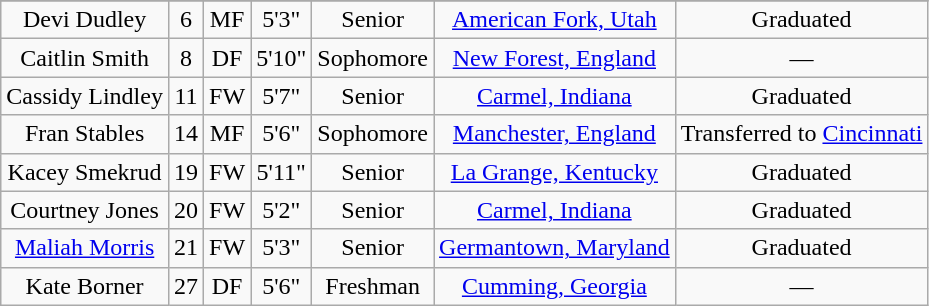<table class="wikitable sortable" style="text-align:center;" border="1">
<tr align=center>
</tr>
<tr>
<td>Devi Dudley</td>
<td>6</td>
<td>MF</td>
<td>5'3"</td>
<td>Senior</td>
<td><a href='#'>American Fork, Utah</a></td>
<td>Graduated</td>
</tr>
<tr>
<td>Caitlin Smith</td>
<td>8</td>
<td>DF</td>
<td>5'10"</td>
<td>Sophomore</td>
<td><a href='#'>New Forest, England</a></td>
<td>—</td>
</tr>
<tr>
<td>Cassidy Lindley</td>
<td>11</td>
<td>FW</td>
<td>5'7"</td>
<td>Senior</td>
<td><a href='#'>Carmel, Indiana</a></td>
<td>Graduated</td>
</tr>
<tr>
<td>Fran Stables</td>
<td>14</td>
<td>MF</td>
<td>5'6"</td>
<td>Sophomore</td>
<td><a href='#'>Manchester, England</a></td>
<td>Transferred to <a href='#'>Cincinnati</a></td>
</tr>
<tr>
<td>Kacey Smekrud</td>
<td>19</td>
<td>FW</td>
<td>5'11"</td>
<td>Senior</td>
<td><a href='#'>La Grange, Kentucky</a></td>
<td>Graduated</td>
</tr>
<tr>
<td>Courtney Jones</td>
<td>20</td>
<td>FW</td>
<td>5'2"</td>
<td>Senior</td>
<td><a href='#'>Carmel, Indiana</a></td>
<td>Graduated</td>
</tr>
<tr>
<td><a href='#'>Maliah Morris</a></td>
<td>21</td>
<td>FW</td>
<td>5'3"</td>
<td>Senior</td>
<td><a href='#'>Germantown, Maryland</a></td>
<td>Graduated</td>
</tr>
<tr>
<td>Kate Borner</td>
<td>27</td>
<td>DF</td>
<td>5'6"</td>
<td>Freshman</td>
<td><a href='#'>Cumming, Georgia</a></td>
<td>—</td>
</tr>
</table>
